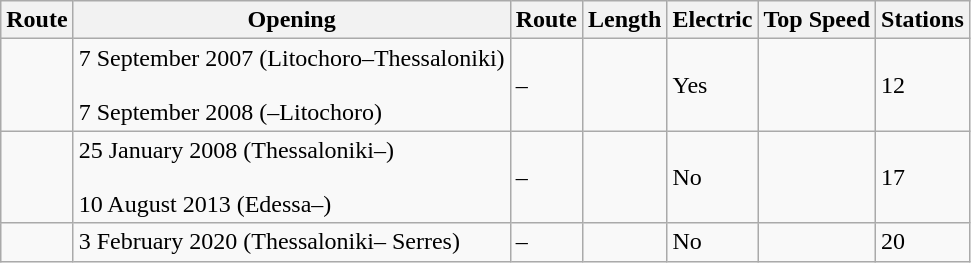<table class=wikitable>
<tr>
<th>Route</th>
<th>Opening</th>
<th>Route</th>
<th>Length</th>
<th>Electric</th>
<th>Top Speed</th>
<th>Stations</th>
</tr>
<tr>
<td></td>
<td>7 September 2007 (Litochoro–Thessaloniki)<br><br>7 September 2008 (–Litochoro)</td>
<td>–</td>
<td></td>
<td>Yes</td>
<td></td>
<td>12</td>
</tr>
<tr>
<td></td>
<td>25 January 2008 (Thessaloniki–)<br><br>10 August 2013 (Edessa–)</td>
<td>–</td>
<td></td>
<td>No</td>
<td></td>
<td>17</td>
</tr>
<tr>
<td></td>
<td>3 February 2020 (Thessaloniki– Serres)</td>
<td>–</td>
<td></td>
<td>No</td>
<td></td>
<td>20</td>
</tr>
</table>
